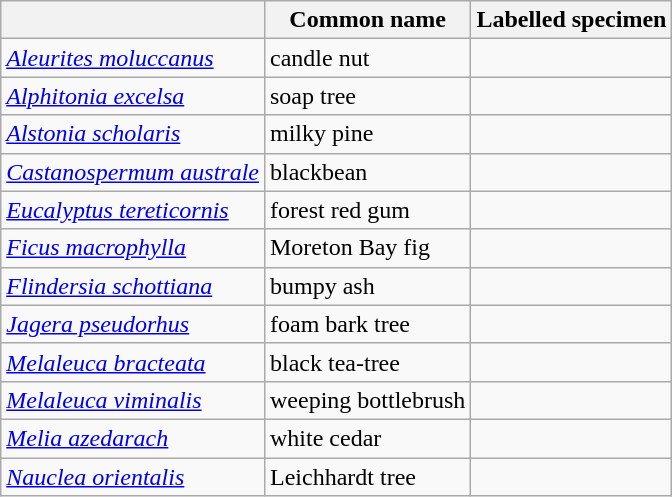<table class="wikitable">
<tr>
<th></th>
<th><strong>Common name</strong></th>
<th><strong>Labelled specimen</strong></th>
</tr>
<tr>
<td><em><a href='#'>Aleurites moluccanus</a></em></td>
<td>candle nut</td>
<td></td>
</tr>
<tr>
<td><em><a href='#'>Alphitonia excelsa</a></em></td>
<td>soap tree</td>
<td></td>
</tr>
<tr>
<td><em><a href='#'>Alstonia scholaris</a></em></td>
<td>milky pine</td>
<td></td>
</tr>
<tr>
<td><em><a href='#'>Castanospermum australe</a></em></td>
<td>blackbean</td>
<td></td>
</tr>
<tr>
<td><em><a href='#'>Eucalyptus tereticornis</a></em></td>
<td>forest red gum</td>
<td></td>
</tr>
<tr>
<td><em><a href='#'>Ficus macrophylla</a></em></td>
<td>Moreton Bay fig</td>
<td></td>
</tr>
<tr>
<td><em><a href='#'>Flindersia schottiana</a></em></td>
<td>bumpy ash</td>
<td></td>
</tr>
<tr>
<td><em><a href='#'>Jagera pseudorhus</a></em></td>
<td>foam bark tree</td>
<td></td>
</tr>
<tr>
<td><em><a href='#'>Melaleuca bracteata</a></em></td>
<td>black tea-tree</td>
<td></td>
</tr>
<tr>
<td><em><a href='#'>Melaleuca viminalis</a></em></td>
<td>weeping bottlebrush</td>
<td></td>
</tr>
<tr>
<td><em><a href='#'>Melia azedarach</a></em></td>
<td>white cedar</td>
<td></td>
</tr>
<tr>
<td><em><a href='#'>Nauclea orientalis</a></em></td>
<td>Leichhardt tree</td>
<td></td>
</tr>
</table>
